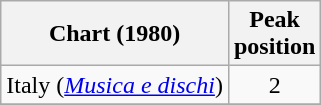<table class="wikitable sortable">
<tr>
<th align="left">Chart (1980)</th>
<th align="center">Peak<br>position</th>
</tr>
<tr>
<td align="left">Italy (<em><a href='#'>Musica e dischi</a></em>)</td>
<td style="text-align:center">2</td>
</tr>
<tr>
</tr>
</table>
